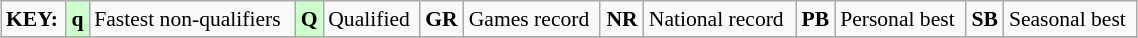<table class="wikitable" style="margin:0.5em auto; font-size:90%;position:relative;" width=60%>
<tr>
<td><strong>KEY:</strong></td>
<td bgcolor=ccffcc align=center><strong>q</strong></td>
<td>Fastest non-qualifiers</td>
<td bgcolor=ccffcc align=center><strong>Q</strong></td>
<td>Qualified</td>
<td align=center><strong>GR</strong></td>
<td>Games record</td>
<td align=center><strong>NR</strong></td>
<td>National record</td>
<td align=center><strong>PB</strong></td>
<td>Personal best</td>
<td align=center><strong>SB</strong></td>
<td>Seasonal best</td>
</tr>
<tr>
</tr>
</table>
